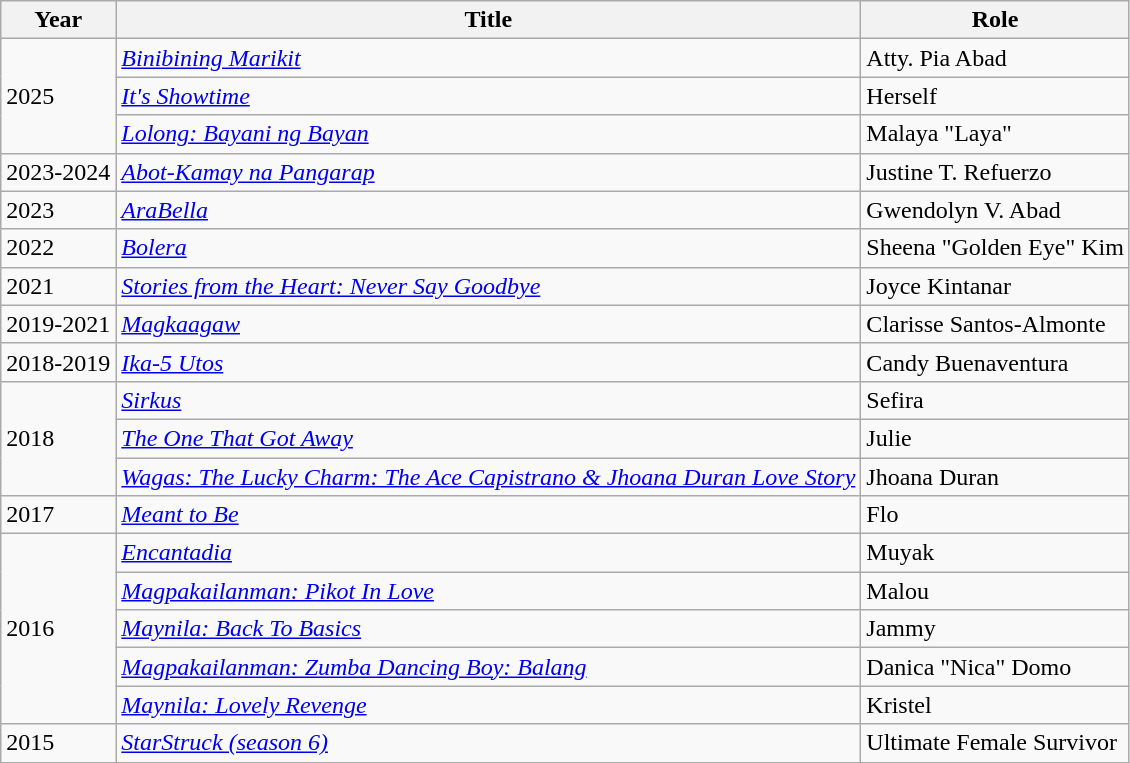<table class = "wikitable" style = "font-size: 100%;">
<tr>
<th>Year</th>
<th>Title</th>
<th>Role</th>
</tr>
<tr>
<td rowspan="3">2025</td>
<td><a href='#'><em>Binibining Marikit</em></a></td>
<td>Atty. Pia Abad</td>
</tr>
<tr>
<td><em><a href='#'>It's Showtime</a></em></td>
<td>Herself</td>
</tr>
<tr>
<td><a href='#'><em>Lolong: Bayani ng Bayan</em></a></td>
<td>Malaya "Laya"</td>
</tr>
<tr>
<td>2023-2024</td>
<td><em><a href='#'>Abot-Kamay na Pangarap</a></em></td>
<td>Justine T. Refuerzo</td>
</tr>
<tr>
<td>2023</td>
<td><em><a href='#'>AraBella</a></em></td>
<td>Gwendolyn V. Abad</td>
</tr>
<tr>
<td>2022</td>
<td><em><a href='#'>Bolera</a></em></td>
<td>Sheena "Golden Eye" Kim</td>
</tr>
<tr>
<td>2021</td>
<td><em><a href='#'>Stories from the Heart: Never Say Goodbye</a></em></td>
<td>Joyce Kintanar</td>
</tr>
<tr>
<td>2019-2021</td>
<td><em><a href='#'>Magkaagaw</a></em></td>
<td>Clarisse Santos-Almonte</td>
</tr>
<tr>
<td>2018-2019</td>
<td><em><a href='#'>Ika-5 Utos</a></em></td>
<td>Candy Buenaventura</td>
</tr>
<tr>
<td rowspan="3">2018</td>
<td><em><a href='#'>Sirkus</a></em></td>
<td>Sefira</td>
</tr>
<tr>
<td><em><a href='#'>The One That Got Away</a></em></td>
<td>Julie</td>
</tr>
<tr>
<td><em><a href='#'>Wagas: The Lucky Charm: The Ace Capistrano & Jhoana Duran Love Story</a></em></td>
<td>Jhoana Duran</td>
</tr>
<tr>
<td>2017</td>
<td><em><a href='#'>Meant to Be</a></em></td>
<td>Flo</td>
</tr>
<tr>
<td rowspan="5">2016</td>
<td><em><a href='#'>Encantadia</a></em></td>
<td>Muyak</td>
</tr>
<tr>
<td><em><a href='#'>Magpakailanman: Pikot In Love</a></em></td>
<td>Malou</td>
</tr>
<tr>
<td><em><a href='#'>Maynila: Back To Basics</a></em></td>
<td>Jammy</td>
</tr>
<tr>
<td><em><a href='#'>Magpakailanman: Zumba Dancing Boy: Balang</a></em></td>
<td>Danica "Nica" Domo</td>
</tr>
<tr>
<td><em><a href='#'>Maynila: Lovely Revenge</a></em></td>
<td>Kristel</td>
</tr>
<tr>
<td>2015</td>
<td><em><a href='#'>StarStruck (season 6)</a></em></td>
<td>Ultimate Female Survivor</td>
</tr>
</table>
